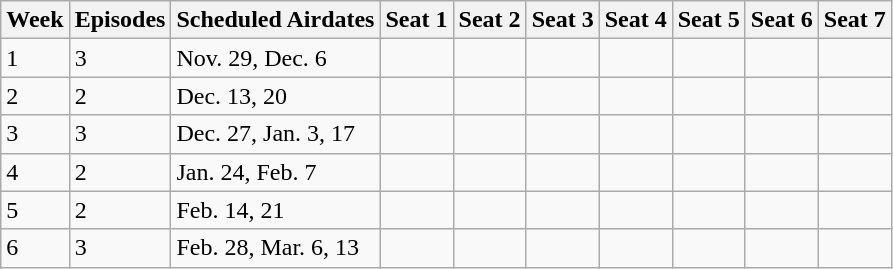<table class="wikitable">
<tr>
<th>Week</th>
<th>Episodes</th>
<th>Scheduled Airdates</th>
<th>Seat 1</th>
<th>Seat 2</th>
<th>Seat 3</th>
<th>Seat 4</th>
<th>Seat 5</th>
<th>Seat 6</th>
<th>Seat 7</th>
</tr>
<tr>
<td>1</td>
<td>3</td>
<td>Nov. 29, Dec. 6</td>
<td></td>
<td></td>
<td></td>
<td></td>
<td></td>
<td></td>
<td></td>
</tr>
<tr>
<td>2</td>
<td>2</td>
<td>Dec. 13, 20</td>
<td></td>
<td></td>
<td></td>
<td></td>
<td></td>
<td></td>
<td></td>
</tr>
<tr>
<td>3</td>
<td>3</td>
<td>Dec. 27, Jan. 3, 17</td>
<td></td>
<td></td>
<td></td>
<td></td>
<td></td>
<td></td>
<td></td>
</tr>
<tr>
<td>4</td>
<td>2</td>
<td>Jan. 24, Feb. 7</td>
<td></td>
<td></td>
<td></td>
<td></td>
<td></td>
<td></td>
<td></td>
</tr>
<tr>
<td>5</td>
<td>2</td>
<td>Feb. 14, 21</td>
<td></td>
<td></td>
<td></td>
<td></td>
<td></td>
<td></td>
<td></td>
</tr>
<tr>
<td>6</td>
<td>3</td>
<td>Feb. 28, Mar. 6, 13</td>
<td></td>
<td></td>
<td></td>
<td></td>
<td></td>
<td></td>
<td></td>
</tr>
</table>
